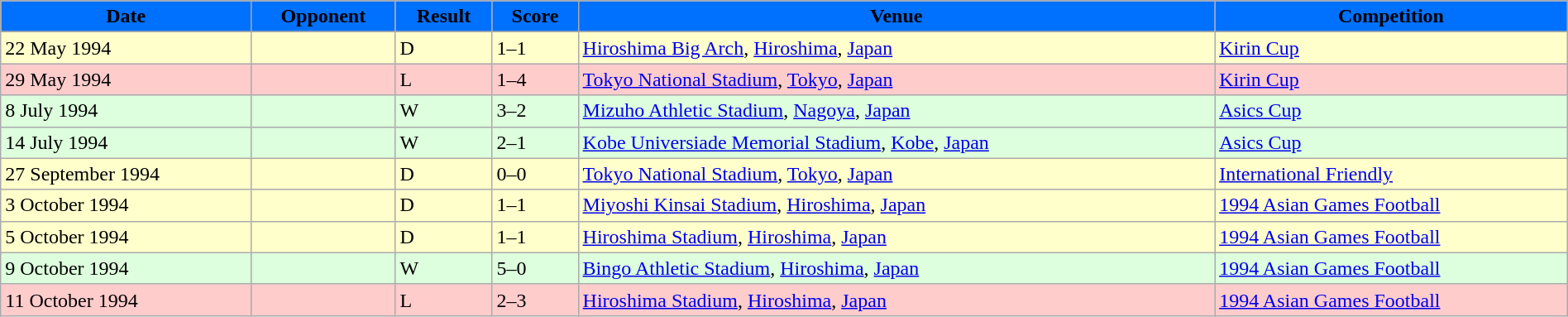<table width=100% class="wikitable">
<tr>
<th style="background:#0070FF;"><span>Date</span></th>
<th style="background:#0070FF;"><span>Opponent</span></th>
<th style="background:#0070FF;"><span>Result</span></th>
<th style="background:#0070FF;"><span>Score</span></th>
<th style="background:#0070FF;"><span>Venue</span></th>
<th style="background:#0070FF;"><span>Competition</span></th>
</tr>
<tr>
</tr>
<tr style="background:#ffc;">
<td>22 May 1994</td>
<td></td>
<td>D</td>
<td>1–1</td>
<td> <a href='#'>Hiroshima Big Arch</a>, <a href='#'>Hiroshima</a>, <a href='#'>Japan</a></td>
<td><a href='#'>Kirin Cup</a></td>
</tr>
<tr style="background:#fcc;">
<td>29 May 1994</td>
<td></td>
<td>L</td>
<td>1–4</td>
<td> <a href='#'>Tokyo National Stadium</a>, <a href='#'>Tokyo</a>, <a href='#'>Japan</a></td>
<td><a href='#'>Kirin Cup</a></td>
</tr>
<tr style="background:#dfd;">
<td>8 July 1994</td>
<td></td>
<td>W</td>
<td>3–2</td>
<td> <a href='#'>Mizuho Athletic Stadium</a>, <a href='#'>Nagoya</a>, <a href='#'>Japan</a></td>
<td><a href='#'>Asics Cup</a></td>
</tr>
<tr style="background:#dfd;">
<td>14 July 1994</td>
<td></td>
<td>W</td>
<td>2–1</td>
<td> <a href='#'>Kobe Universiade Memorial Stadium</a>, <a href='#'>Kobe</a>, <a href='#'>Japan</a></td>
<td><a href='#'>Asics Cup</a></td>
</tr>
<tr style="background:#ffc;">
<td>27 September 1994</td>
<td></td>
<td>D</td>
<td>0–0</td>
<td> <a href='#'>Tokyo National Stadium</a>, <a href='#'>Tokyo</a>, <a href='#'>Japan</a></td>
<td><a href='#'>International Friendly</a></td>
</tr>
<tr style="background:#ffc;">
<td>3 October 1994</td>
<td></td>
<td>D</td>
<td>1–1</td>
<td> <a href='#'>Miyoshi Kinsai Stadium</a>, <a href='#'>Hiroshima</a>, <a href='#'>Japan</a></td>
<td><a href='#'>1994 Asian Games Football</a></td>
</tr>
<tr style="background:#ffc;">
<td>5 October 1994</td>
<td></td>
<td>D</td>
<td>1–1</td>
<td> <a href='#'>Hiroshima Stadium</a>, <a href='#'>Hiroshima</a>, <a href='#'>Japan</a></td>
<td><a href='#'>1994 Asian Games Football</a></td>
</tr>
<tr style="background:#dfd;">
<td>9 October 1994</td>
<td></td>
<td>W</td>
<td>5–0</td>
<td> <a href='#'>Bingo Athletic Stadium</a>, <a href='#'>Hiroshima</a>, <a href='#'>Japan</a></td>
<td><a href='#'>1994 Asian Games Football</a></td>
</tr>
<tr style="background:#fcc;">
<td>11 October 1994</td>
<td></td>
<td>L</td>
<td>2–3</td>
<td> <a href='#'>Hiroshima Stadium</a>, <a href='#'>Hiroshima</a>, <a href='#'>Japan</a></td>
<td><a href='#'>1994 Asian Games Football</a></td>
</tr>
</table>
